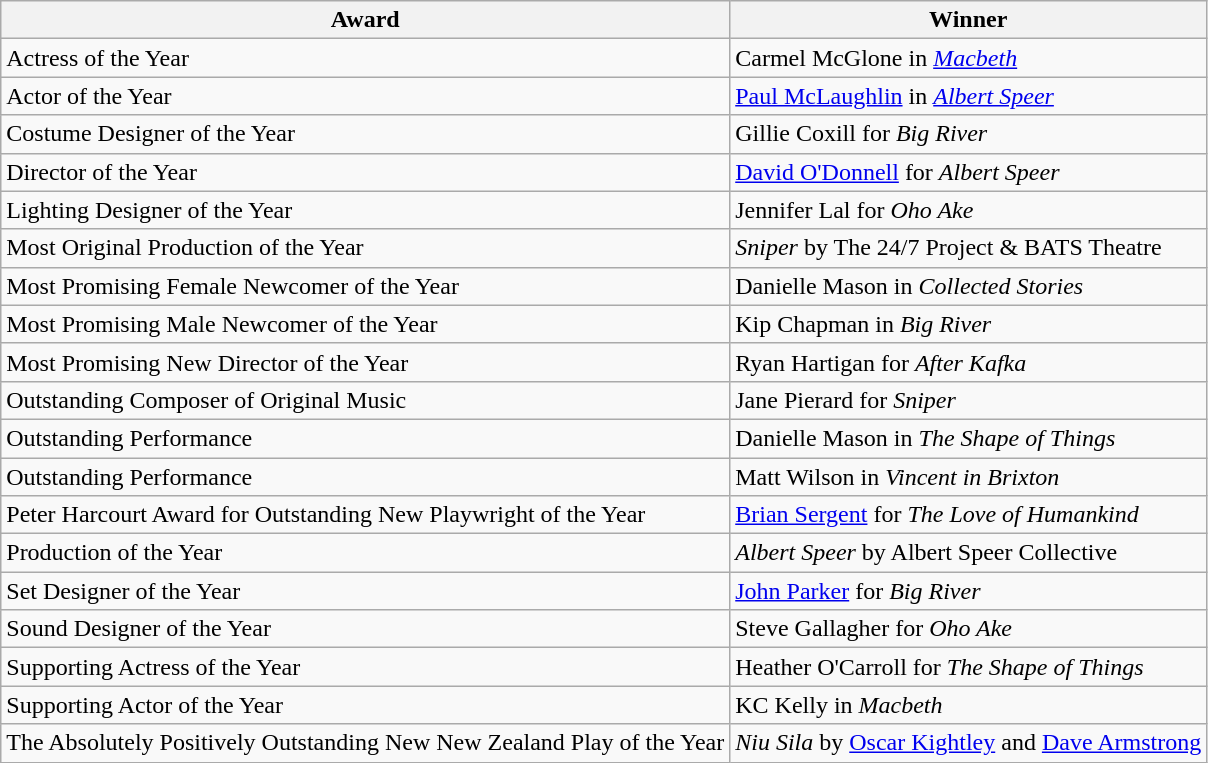<table class="wikitable sortable">
<tr>
<th>Award</th>
<th>Winner</th>
</tr>
<tr>
<td>Actress of the Year</td>
<td>Carmel McGlone in <em><a href='#'>Macbeth</a></em></td>
</tr>
<tr>
<td>Actor of the Year</td>
<td><a href='#'>Paul McLaughlin</a> in <em><a href='#'>Albert Speer</a></em></td>
</tr>
<tr>
<td>Costume Designer of the Year</td>
<td>Gillie Coxill for <em>Big River</em></td>
</tr>
<tr>
<td>Director of the Year</td>
<td><a href='#'>David O'Donnell</a> for <em>Albert Speer</em></td>
</tr>
<tr>
<td>Lighting Designer of the Year</td>
<td>Jennifer Lal for <em>Oho Ake</em></td>
</tr>
<tr>
<td>Most Original Production of the Year</td>
<td><em>Sniper</em> by The 24/7 Project & BATS Theatre</td>
</tr>
<tr>
<td>Most Promising Female Newcomer of the Year</td>
<td>Danielle Mason in <em>Collected Stories</em></td>
</tr>
<tr>
<td>Most Promising Male Newcomer of the Year</td>
<td>Kip Chapman in <em>Big River</em></td>
</tr>
<tr>
<td>Most Promising New Director of the Year</td>
<td>Ryan Hartigan for <em>After Kafka</em></td>
</tr>
<tr>
<td>Outstanding Composer of Original Music</td>
<td>Jane Pierard for <em>Sniper</em></td>
</tr>
<tr>
<td>Outstanding Performance</td>
<td>Danielle Mason in <em>The Shape of Things</em></td>
</tr>
<tr>
<td>Outstanding Performance</td>
<td>Matt Wilson in <em>Vincent in Brixton</em></td>
</tr>
<tr>
<td>Peter Harcourt Award for Outstanding New Playwright of the Year</td>
<td><a href='#'>Brian Sergent</a> for <em>The Love of Humankind</em></td>
</tr>
<tr>
<td>Production of the Year</td>
<td><em>Albert Speer</em> by Albert Speer Collective</td>
</tr>
<tr>
<td>Set Designer of the Year</td>
<td><a href='#'>John Parker</a> for <em>Big River</em></td>
</tr>
<tr>
<td>Sound Designer of the Year</td>
<td>Steve Gallagher for <em>Oho Ake</em></td>
</tr>
<tr>
<td>Supporting Actress of the Year</td>
<td>Heather O'Carroll for <em>The Shape of Things</em></td>
</tr>
<tr>
<td>Supporting Actor of the Year</td>
<td>KC Kelly in <em>Macbeth</em></td>
</tr>
<tr>
<td>The Absolutely Positively Outstanding New New Zealand Play of the Year</td>
<td><em>Niu Sila</em> by <a href='#'>Oscar Kightley</a> and <a href='#'>Dave Armstrong</a></td>
</tr>
</table>
